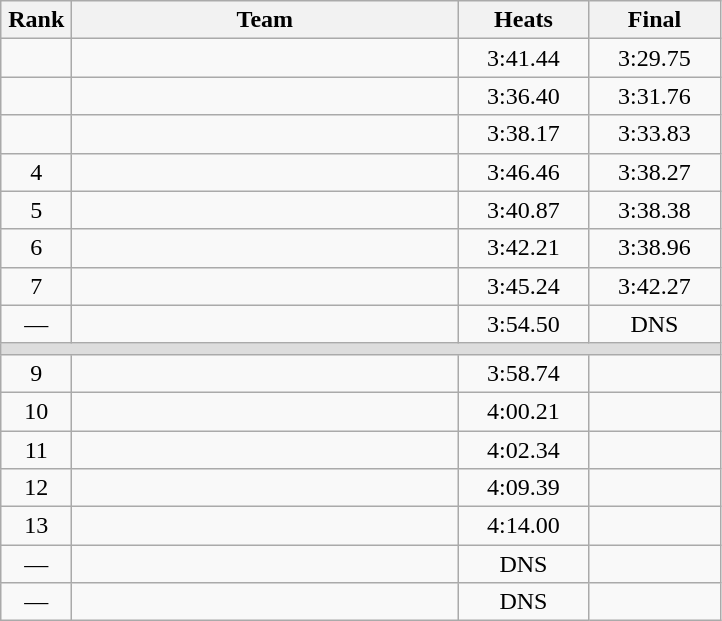<table class=wikitable style="text-align:center">
<tr>
<th width=40>Rank</th>
<th width=250>Team</th>
<th width=80>Heats</th>
<th width=80>Final</th>
</tr>
<tr>
<td></td>
<td align=left></td>
<td>3:41.44</td>
<td>3:29.75</td>
</tr>
<tr>
<td></td>
<td align=left></td>
<td>3:36.40</td>
<td>3:31.76</td>
</tr>
<tr>
<td></td>
<td align=left></td>
<td>3:38.17</td>
<td>3:33.83</td>
</tr>
<tr>
<td>4</td>
<td align=left></td>
<td>3:46.46</td>
<td>3:38.27</td>
</tr>
<tr>
<td>5</td>
<td align=left></td>
<td>3:40.87</td>
<td>3:38.38</td>
</tr>
<tr>
<td>6</td>
<td align=left></td>
<td>3:42.21</td>
<td>3:38.96</td>
</tr>
<tr>
<td>7</td>
<td align=left></td>
<td>3:45.24</td>
<td>3:42.27</td>
</tr>
<tr>
<td>—</td>
<td align=left></td>
<td>3:54.50</td>
<td>DNS</td>
</tr>
<tr bgcolor=#DDDDDD>
<td colspan=4></td>
</tr>
<tr>
<td>9</td>
<td align=left></td>
<td>3:58.74</td>
<td></td>
</tr>
<tr>
<td>10</td>
<td align=left></td>
<td>4:00.21</td>
<td></td>
</tr>
<tr>
<td>11</td>
<td align=left></td>
<td>4:02.34</td>
<td></td>
</tr>
<tr>
<td>12</td>
<td align=left></td>
<td>4:09.39</td>
<td></td>
</tr>
<tr>
<td>13</td>
<td align=left></td>
<td>4:14.00</td>
<td></td>
</tr>
<tr>
<td>—</td>
<td align=left></td>
<td>DNS</td>
<td></td>
</tr>
<tr>
<td>—</td>
<td align=left></td>
<td>DNS</td>
<td></td>
</tr>
</table>
